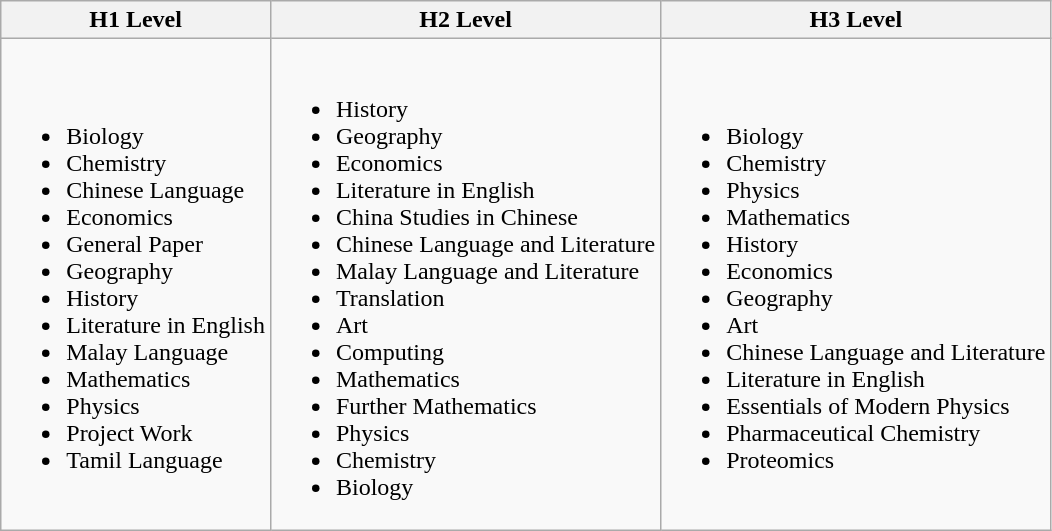<table class="wikitable">
<tr>
<th>H1 Level</th>
<th>H2 Level</th>
<th>H3 Level</th>
</tr>
<tr>
<td><br><ul><li>Biology</li><li>Chemistry</li><li>Chinese Language</li><li>Economics</li><li>General Paper</li><li>Geography</li><li>History</li><li>Literature in English</li><li>Malay Language</li><li>Mathematics</li><li>Physics</li><li>Project Work</li><li>Tamil Language</li></ul></td>
<td><br><ul><li>History</li><li>Geography</li><li>Economics</li><li>Literature in English</li><li>China Studies in Chinese</li><li>Chinese Language and Literature</li><li>Malay Language and Literature</li><li>Translation</li><li>Art</li><li>Computing</li><li>Mathematics</li><li>Further Mathematics</li><li>Physics</li><li>Chemistry</li><li>Biology</li></ul></td>
<td><br><ul><li>Biology</li><li>Chemistry</li><li>Physics</li><li>Mathematics</li><li>History</li><li>Economics</li><li>Geography</li><li>Art</li><li>Chinese Language and Literature</li><li>Literature in English</li><li>Essentials of Modern Physics</li><li>Pharmaceutical Chemistry</li><li>Proteomics</li></ul></td>
</tr>
</table>
